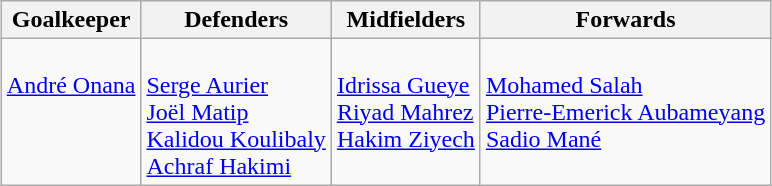<table class="wikitable" style="margin:0 auto">
<tr>
<th>Goalkeeper</th>
<th>Defenders</th>
<th>Midfielders</th>
<th>Forwards</th>
</tr>
<tr>
<td align=left valign=top><br> <a href='#'>André Onana</a></td>
<td align=left valign=top><br> <a href='#'>Serge Aurier</a><br>
 <a href='#'>Joël Matip</a><br>
 <a href='#'>Kalidou Koulibaly</a><br>
 <a href='#'>Achraf Hakimi</a></td>
<td align=left valign=top><br> <a href='#'>Idrissa Gueye</a><br>
 <a href='#'>Riyad Mahrez</a><br>
 <a href='#'>Hakim Ziyech</a></td>
<td align=left valign=top><br> <a href='#'>Mohamed Salah</a><br>
 <a href='#'>Pierre-Emerick Aubameyang</a><br>
 <a href='#'>Sadio Mané</a></td>
</tr>
</table>
